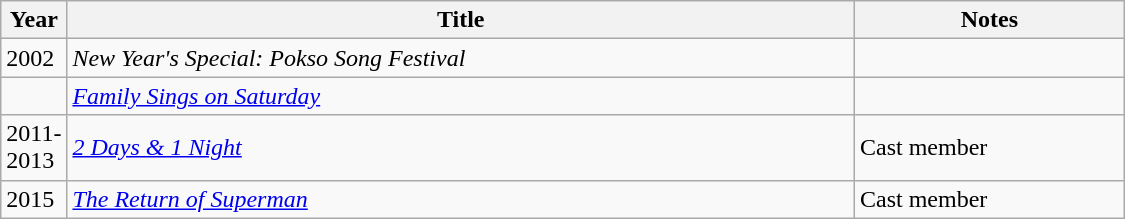<table class="wikitable" style="width:750px">
<tr>
<th width=10>Year</th>
<th>Title</th>
<th>Notes</th>
</tr>
<tr>
<td>2002</td>
<td><em>New Year's Special: Pokso Song Festival</em></td>
<td></td>
</tr>
<tr>
<td></td>
<td><em><a href='#'>Family Sings on Saturday</a></em></td>
<td></td>
</tr>
<tr>
<td>2011-2013</td>
<td><em><a href='#'>2 Days & 1 Night</a></em></td>
<td>Cast member</td>
</tr>
<tr>
<td>2015</td>
<td><em><a href='#'>The Return of Superman</a></em></td>
<td>Cast member</td>
</tr>
</table>
